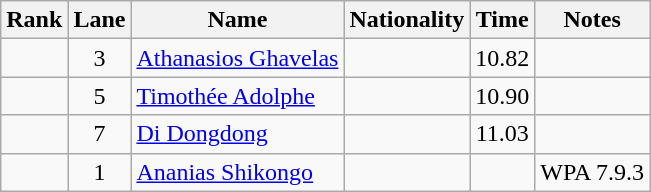<table class="wikitable sortable" style="text-align:center">
<tr>
<th>Rank</th>
<th>Lane</th>
<th>Name</th>
<th>Nationality</th>
<th>Time</th>
<th>Notes</th>
</tr>
<tr>
<td></td>
<td>3</td>
<td align="left"><a href='#'>Athanasios Ghavelas</a></td>
<td align="left"></td>
<td>10.82</td>
<td><strong></strong></td>
</tr>
<tr>
<td></td>
<td>5</td>
<td align="left"><a href='#'>Timothée Adolphe</a></td>
<td align="left"></td>
<td>10.90</td>
<td></td>
</tr>
<tr>
<td></td>
<td>7</td>
<td align="left"><a href='#'>Di Dongdong</a></td>
<td align="left"></td>
<td>11.03</td>
<td></td>
</tr>
<tr>
<td></td>
<td>1</td>
<td align="left"><a href='#'>Ananias Shikongo</a></td>
<td align="left"></td>
<td></td>
<td>WPA 7.9.3</td>
</tr>
</table>
